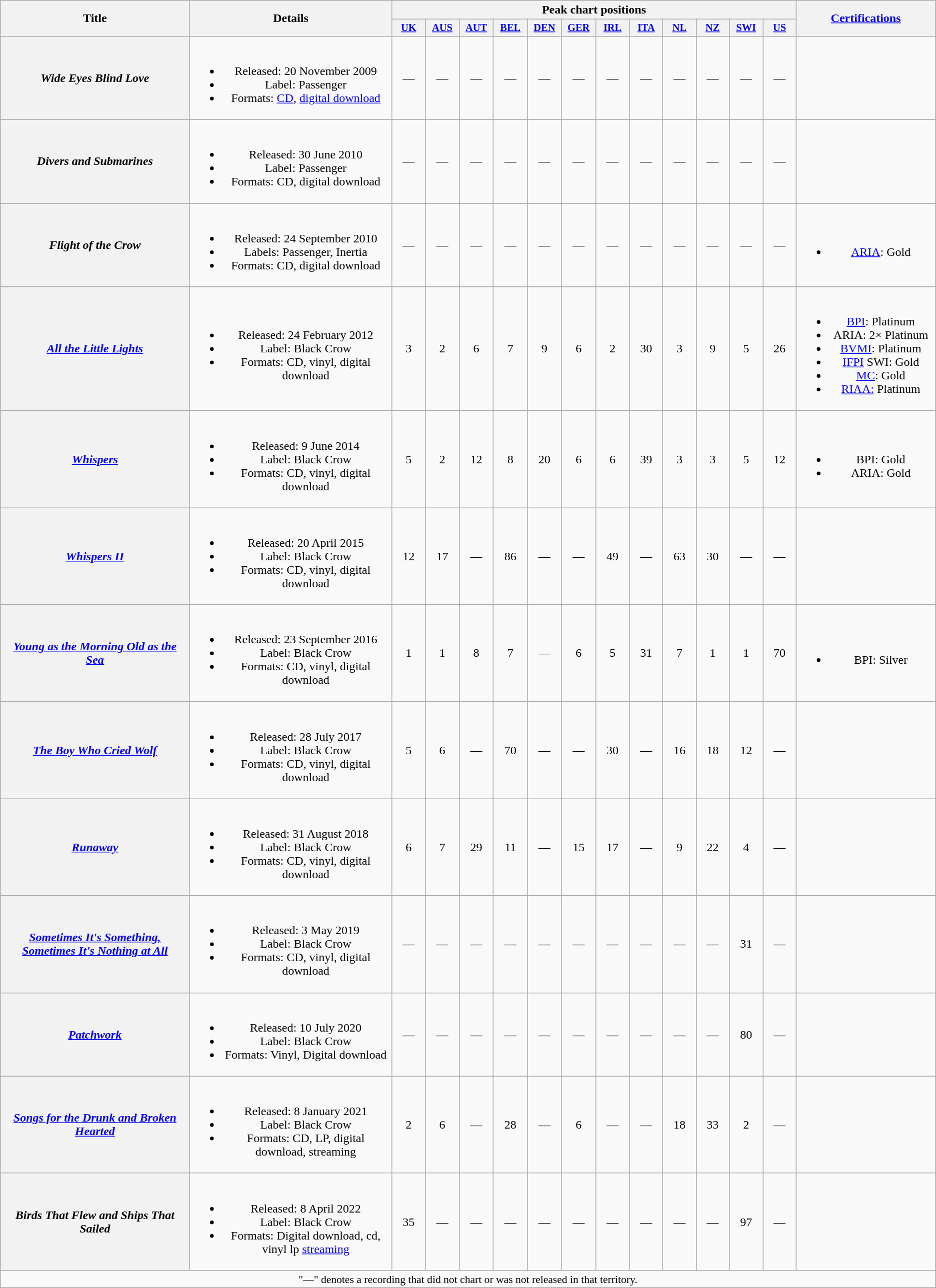<table class="wikitable plainrowheaders" style="text-align:center;">
<tr>
<th scope="col" rowspan="2" style="width:17em;">Title</th>
<th scope="col" rowspan="2" style="width:18em;">Details</th>
<th scope="col" colspan="12">Peak chart positions</th>
<th scope="col" rowspan="2" style="width:12em;"><a href='#'>Certifications</a></th>
</tr>
<tr>
<th scope="col" style="width:3em;font-size:85%;"><a href='#'>UK</a><br></th>
<th scope="col" style="width:3em;font-size:85%;"><a href='#'>AUS</a><br></th>
<th scope="col" style="width:3em;font-size:85%;"><a href='#'>AUT</a><br></th>
<th scope="col" style="width:3em;font-size:85%;"><a href='#'>BEL</a><br></th>
<th scope="col" style="width:3em;font-size:85%;"><a href='#'>DEN</a><br></th>
<th scope="col" style="width:3em;font-size:85%;"><a href='#'>GER</a><br></th>
<th scope="col" style="width:3em;font-size:85%;"><a href='#'>IRL</a><br></th>
<th scope="col" style="width:3em;font-size:85%;"><a href='#'>ITA</a><br></th>
<th scope="col" style="width:3em;font-size:85%;"><a href='#'>NL</a><br></th>
<th scope="col" style="width:3em;font-size:85%;"><a href='#'>NZ</a><br></th>
<th scope="col" style="width:3em;font-size:85%;"><a href='#'>SWI</a><br></th>
<th scope="col" style="width:3em;font-size:85%;"><a href='#'>US</a><br></th>
</tr>
<tr>
<th scope="row"><em>Wide Eyes Blind Love</em></th>
<td><br><ul><li>Released: 20 November 2009</li><li>Label: Passenger</li><li>Formats: <a href='#'>CD</a>, <a href='#'>digital download</a></li></ul></td>
<td>—</td>
<td>—</td>
<td>—</td>
<td>—</td>
<td>—</td>
<td>—</td>
<td>—</td>
<td>—</td>
<td>—</td>
<td>—</td>
<td>—</td>
<td>—</td>
<td></td>
</tr>
<tr>
<th scope="row"><em>Divers and Submarines</em></th>
<td><br><ul><li>Released: 30 June 2010</li><li>Label: Passenger</li><li>Formats: CD, digital download</li></ul></td>
<td>—</td>
<td>—</td>
<td>—</td>
<td>—</td>
<td>—</td>
<td>—</td>
<td>—</td>
<td>—</td>
<td>—</td>
<td>—</td>
<td>—</td>
<td>—</td>
<td></td>
</tr>
<tr>
<th scope="row"><em>Flight of the Crow</em></th>
<td><br><ul><li>Released: 24 September 2010</li><li>Labels: Passenger, Inertia</li><li>Formats: CD, digital download</li></ul></td>
<td>—</td>
<td>—</td>
<td>—</td>
<td>—</td>
<td>—</td>
<td>—</td>
<td>—</td>
<td>—</td>
<td>—</td>
<td>—</td>
<td>—</td>
<td>—</td>
<td><br><ul><li><a href='#'>ARIA</a>: Gold</li></ul></td>
</tr>
<tr>
<th scope="row"><em><a href='#'>All the Little Lights</a></em></th>
<td><br><ul><li>Released: 24 February 2012</li><li>Label: Black Crow</li><li>Formats: CD, vinyl, digital download</li></ul></td>
<td>3</td>
<td>2</td>
<td>6</td>
<td>7</td>
<td>9</td>
<td>6</td>
<td>2</td>
<td>30</td>
<td>3</td>
<td>9</td>
<td>5</td>
<td>26</td>
<td><br><ul><li><a href='#'>BPI</a>: Platinum</li><li>ARIA: 2× Platinum</li><li><a href='#'>BVMI</a>: Platinum</li><li><a href='#'>IFPI</a> SWI: Gold</li><li><a href='#'>MC</a>: Gold</li><li><a href='#'>RIAA:</a> Platinum</li></ul></td>
</tr>
<tr>
<th scope="row"><em><a href='#'>Whispers</a></em></th>
<td><br><ul><li>Released: 9 June 2014</li><li>Label: Black Crow</li><li>Formats: CD, vinyl, digital download</li></ul></td>
<td>5</td>
<td>2</td>
<td>12</td>
<td>8</td>
<td>20</td>
<td>6</td>
<td>6</td>
<td>39</td>
<td>3</td>
<td>3</td>
<td>5</td>
<td>12</td>
<td><br><ul><li>BPI: Gold</li><li>ARIA: Gold</li></ul></td>
</tr>
<tr>
<th scope="row"><em><a href='#'>Whispers II</a></em></th>
<td><br><ul><li>Released: 20 April 2015</li><li>Label: Black Crow</li><li>Formats: CD, vinyl, digital download</li></ul></td>
<td>12</td>
<td>17</td>
<td>—</td>
<td>86</td>
<td>—</td>
<td>—</td>
<td>49</td>
<td>—</td>
<td>63</td>
<td>30</td>
<td>—</td>
<td>—</td>
<td></td>
</tr>
<tr>
<th scope="row"><em><a href='#'>Young as the Morning Old as the Sea</a></em></th>
<td><br><ul><li>Released: 23 September 2016</li><li>Label: Black Crow</li><li>Formats: CD, vinyl, digital download</li></ul></td>
<td>1</td>
<td>1</td>
<td>8</td>
<td>7</td>
<td>—</td>
<td>6</td>
<td>5</td>
<td>31</td>
<td>7</td>
<td>1</td>
<td>1</td>
<td>70</td>
<td><br><ul><li>BPI: Silver</li></ul></td>
</tr>
<tr>
<th scope="row"><em><a href='#'>The Boy Who Cried Wolf</a></em></th>
<td><br><ul><li>Released: 28 July 2017</li><li>Label: Black Crow</li><li>Formats: CD, vinyl, digital download</li></ul></td>
<td>5</td>
<td>6</td>
<td>—</td>
<td>70</td>
<td>—</td>
<td>—</td>
<td>30</td>
<td>—</td>
<td>16</td>
<td>18</td>
<td>12</td>
<td>—</td>
<td></td>
</tr>
<tr>
<th scope="row"><em><a href='#'>Runaway</a></em></th>
<td><br><ul><li>Released: 31 August 2018</li><li>Label: Black Crow</li><li>Formats: CD, vinyl, digital download</li></ul></td>
<td>6</td>
<td>7</td>
<td>29</td>
<td>11</td>
<td>—</td>
<td>15</td>
<td>17</td>
<td>—</td>
<td>9</td>
<td>22</td>
<td>4</td>
<td>—</td>
<td></td>
</tr>
<tr>
<th scope="row"><em><a href='#'>Sometimes It's Something,<br>Sometimes It's Nothing at All</a></em></th>
<td><br><ul><li>Released: 3 May 2019</li><li>Label: Black Crow</li><li>Formats: CD, vinyl, digital download</li></ul></td>
<td>—</td>
<td>—</td>
<td>—</td>
<td>—</td>
<td>—</td>
<td>—</td>
<td>—</td>
<td>—</td>
<td>—</td>
<td>—</td>
<td>31</td>
<td>—</td>
<td></td>
</tr>
<tr>
<th scope="row"><em><a href='#'>Patchwork</a></em></th>
<td><br><ul><li>Released: 10 July 2020</li><li>Label: Black Crow</li><li>Formats: Vinyl, Digital download</li></ul></td>
<td>—</td>
<td>—</td>
<td>—</td>
<td>—</td>
<td>—</td>
<td>—</td>
<td>—</td>
<td>—</td>
<td>—</td>
<td>—</td>
<td>80</td>
<td>—</td>
<td></td>
</tr>
<tr>
<th scope="row"><em><a href='#'>Songs for the Drunk and Broken Hearted</a></em></th>
<td><br><ul><li>Released: 8 January 2021</li><li>Label: Black Crow</li><li>Formats: CD, LP, digital download, streaming</li></ul></td>
<td>2</td>
<td>6<br></td>
<td>—</td>
<td>28</td>
<td>—</td>
<td>6</td>
<td>—</td>
<td>—</td>
<td>18</td>
<td>33<br></td>
<td>2</td>
<td>—</td>
<td></td>
</tr>
<tr>
<th scope="row"><em>Birds That Flew and Ships That Sailed</em></th>
<td><br><ul><li>Released: 8 April 2022</li><li>Label: Black Crow</li><li>Formats: Digital download, cd, vinyl lp <a href='#'>streaming</a></li></ul></td>
<td>35</td>
<td>—</td>
<td>—</td>
<td>—</td>
<td>—</td>
<td>—</td>
<td>—</td>
<td>—</td>
<td>—</td>
<td>—</td>
<td>97</td>
<td>—</td>
<td></td>
</tr>
<tr>
<td colspan="15" style="font-size:90%">"—" denotes a recording that did not chart or was not released in that territory.</td>
</tr>
</table>
